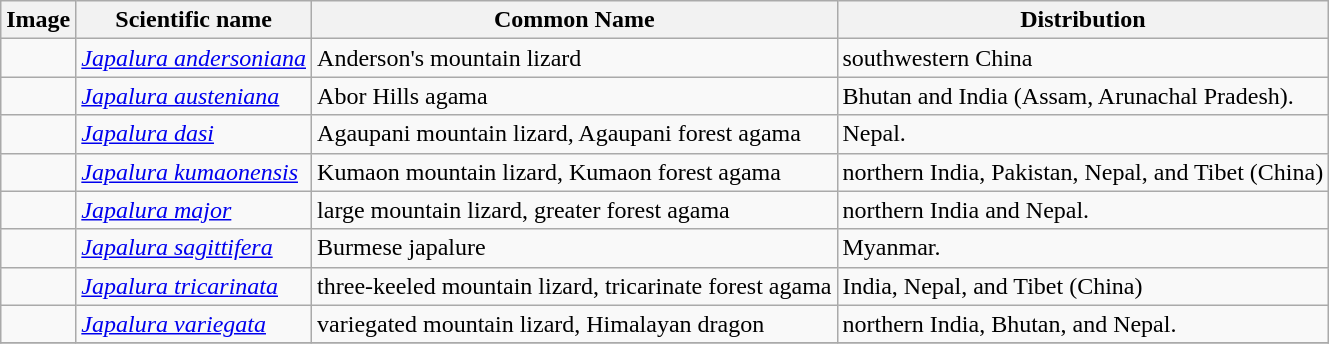<table class="wikitable">
<tr>
<th>Image</th>
<th>Scientific name</th>
<th>Common Name</th>
<th>Distribution</th>
</tr>
<tr>
<td></td>
<td><em><a href='#'>Japalura andersoniana</a></em> </td>
<td>Anderson's mountain lizard</td>
<td>southwestern China</td>
</tr>
<tr>
<td></td>
<td><em><a href='#'>Japalura austeniana</a></em> </td>
<td>Abor Hills agama</td>
<td>Bhutan and India (Assam, Arunachal Pradesh).</td>
</tr>
<tr>
<td></td>
<td><em><a href='#'>Japalura dasi</a></em> </td>
<td>Agaupani mountain lizard, Agaupani forest agama</td>
<td>Nepal.</td>
</tr>
<tr>
<td></td>
<td><em><a href='#'>Japalura kumaonensis</a></em> </td>
<td>Kumaon mountain lizard, Kumaon forest agama</td>
<td>northern India, Pakistan, Nepal, and Tibet (China)</td>
</tr>
<tr>
<td></td>
<td><em><a href='#'>Japalura major</a></em> </td>
<td>large mountain lizard, greater forest agama</td>
<td>northern India and Nepal.</td>
</tr>
<tr>
<td></td>
<td><em><a href='#'>Japalura sagittifera</a></em> </td>
<td>Burmese japalure</td>
<td>Myanmar.</td>
</tr>
<tr>
<td></td>
<td><em><a href='#'>Japalura tricarinata</a></em> </td>
<td>three-keeled mountain lizard, tricarinate forest agama</td>
<td>India, Nepal, and Tibet (China)</td>
</tr>
<tr>
<td></td>
<td><em><a href='#'>Japalura variegata</a></em> </td>
<td>variegated mountain lizard, Himalayan dragon</td>
<td>northern India, Bhutan, and Nepal.</td>
</tr>
<tr>
</tr>
</table>
